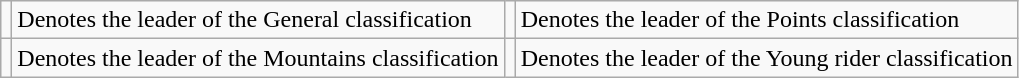<table class="wikitable">
<tr>
<td></td>
<td>Denotes the leader of the General classification</td>
<td></td>
<td>Denotes the leader of the Points classification</td>
</tr>
<tr>
<td></td>
<td>Denotes the leader of the Mountains classification</td>
<td></td>
<td>Denotes the leader of the Young rider classification</td>
</tr>
</table>
